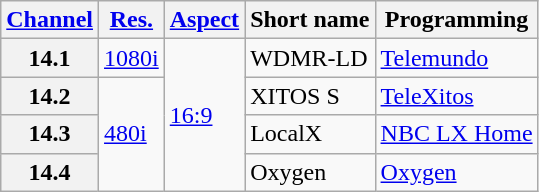<table class="wikitable">
<tr>
<th scope = "col"><a href='#'>Channel</a></th>
<th scope = "col"><a href='#'>Res.</a></th>
<th scope = "col"><a href='#'>Aspect</a></th>
<th scope = "col">Short name</th>
<th scope = "col">Programming</th>
</tr>
<tr>
<th scope = "row">14.1</th>
<td><a href='#'>1080i</a></td>
<td rowspan=4><a href='#'>16:9</a></td>
<td>WDMR-LD</td>
<td><a href='#'>Telemundo</a></td>
</tr>
<tr>
<th scope = "row">14.2</th>
<td rowspan=3><a href='#'>480i</a></td>
<td>XITOS S</td>
<td><a href='#'>TeleXitos</a></td>
</tr>
<tr>
<th scope = "row">14.3</th>
<td>LocalX</td>
<td><a href='#'>NBC LX Home</a></td>
</tr>
<tr>
<th scope = "row">14.4</th>
<td>Oxygen</td>
<td><a href='#'>Oxygen</a></td>
</tr>
</table>
